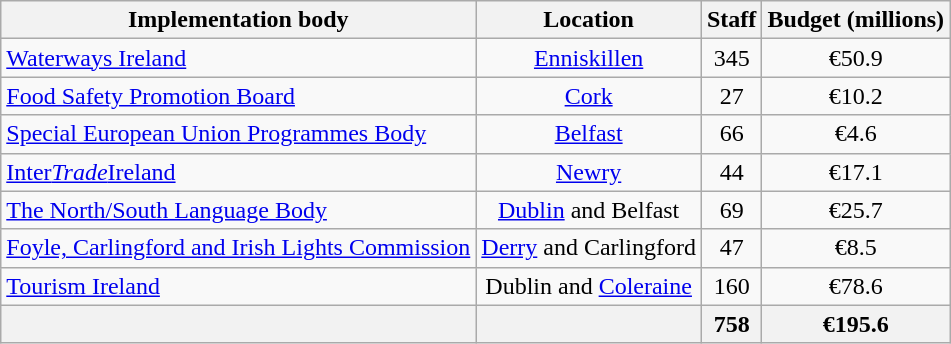<table class="wikitable">
<tr>
<th>Implementation body</th>
<th>Location</th>
<th>Staff</th>
<th>Budget (millions)</th>
</tr>
<tr>
<td><a href='#'>Waterways Ireland</a></td>
<td style="text-align:center;"><a href='#'>Enniskillen</a></td>
<td style="text-align:center;">345</td>
<td style="text-align:center;">€50.9</td>
</tr>
<tr>
<td><a href='#'>Food Safety Promotion Board</a></td>
<td style="text-align:center;"><a href='#'>Cork</a></td>
<td style="text-align:center;">27</td>
<td style="text-align:center;">€10.2</td>
</tr>
<tr>
<td><a href='#'>Special European Union Programmes Body</a></td>
<td style="text-align:center;"><a href='#'>Belfast</a></td>
<td style="text-align:center;">66</td>
<td style="text-align:center;">€4.6</td>
</tr>
<tr>
<td><a href='#'>Inter<em>Trade</em>Ireland</a></td>
<td style="text-align:center;"><a href='#'>Newry</a></td>
<td style="text-align:center;">44</td>
<td style="text-align:center;">€17.1</td>
</tr>
<tr>
<td><a href='#'>The North/South Language Body</a></td>
<td style="text-align:center;"><a href='#'>Dublin</a> and Belfast</td>
<td style="text-align:center;">69</td>
<td style="text-align:center;">€25.7</td>
</tr>
<tr>
<td><a href='#'>Foyle, Carlingford and Irish Lights Commission</a></td>
<td style="text-align:center;"><a href='#'>Derry</a> and Carlingford</td>
<td style="text-align:center;">47</td>
<td style="text-align:center;">€8.5</td>
</tr>
<tr>
<td><a href='#'>Tourism Ireland</a></td>
<td style="text-align:center;">Dublin and <a href='#'>Coleraine</a></td>
<td style="text-align:center;">160</td>
<td style="text-align:center;">€78.6</td>
</tr>
<tr>
<th> </th>
<th> </th>
<th>758</th>
<th>€195.6</th>
</tr>
</table>
